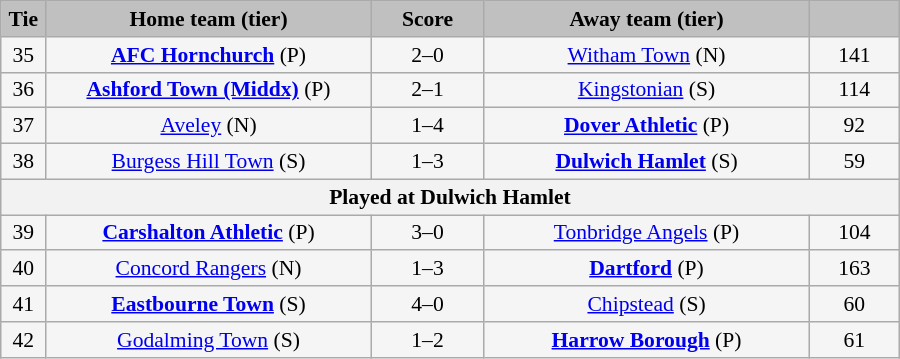<table class="wikitable" style="width: 600px; background:WhiteSmoke; text-align:center; font-size:90%">
<tr>
<td scope="col" style="width:  5.00%; background:silver;"><strong>Tie</strong></td>
<td scope="col" style="width: 36.25%; background:silver;"><strong>Home team (tier)</strong></td>
<td scope="col" style="width: 12.50%; background:silver;"><strong>Score</strong></td>
<td scope="col" style="width: 36.25%; background:silver;"><strong>Away team (tier)</strong></td>
<td scope="col" style="width: 10.00%; background:silver;"><strong></strong></td>
</tr>
<tr>
<td>35</td>
<td><strong><a href='#'>AFC Hornchurch</a></strong> (P)</td>
<td>2–0</td>
<td><a href='#'>Witham Town</a> (N)</td>
<td>141</td>
</tr>
<tr>
<td>36</td>
<td><strong><a href='#'>Ashford Town (Middx)</a></strong> (P)</td>
<td>2–1 </td>
<td><a href='#'>Kingstonian</a> (S)</td>
<td>114</td>
</tr>
<tr>
<td>37</td>
<td><a href='#'>Aveley</a> (N)</td>
<td>1–4</td>
<td><strong><a href='#'>Dover Athletic</a></strong> (P)</td>
<td>92</td>
</tr>
<tr>
<td>38</td>
<td><a href='#'>Burgess Hill Town</a> (S)</td>
<td>1–3</td>
<td><strong><a href='#'>Dulwich Hamlet</a></strong> (S)</td>
<td>59</td>
</tr>
<tr>
<th colspan="5">Played at Dulwich Hamlet</th>
</tr>
<tr>
<td>39</td>
<td><strong><a href='#'>Carshalton Athletic</a></strong> (P)</td>
<td>3–0</td>
<td><a href='#'>Tonbridge Angels</a> (P)</td>
<td>104</td>
</tr>
<tr>
<td>40</td>
<td><a href='#'>Concord Rangers</a> (N)</td>
<td>1–3</td>
<td><strong><a href='#'>Dartford</a></strong> (P)</td>
<td>163</td>
</tr>
<tr>
<td>41</td>
<td><strong><a href='#'>Eastbourne Town</a></strong> (S)</td>
<td>4–0</td>
<td><a href='#'>Chipstead</a> (S)</td>
<td>60</td>
</tr>
<tr>
<td>42</td>
<td><a href='#'>Godalming Town</a> (S)</td>
<td>1–2</td>
<td><strong><a href='#'>Harrow Borough</a></strong> (P)</td>
<td>61</td>
</tr>
</table>
